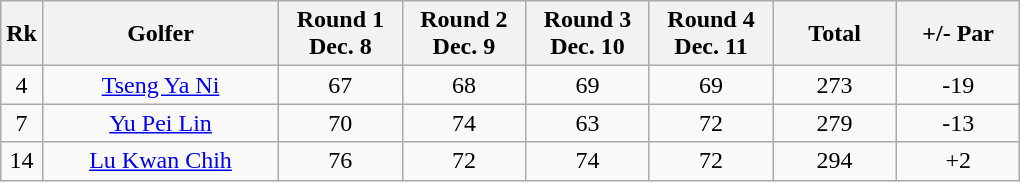<table class=wikitable style="text-align:center">
<tr>
<th width = 10>Rk</th>
<th width = 150>Golfer</th>
<th width = 75>Round 1 <br> Dec. 8</th>
<th width = 75>Round 2 <br> Dec. 9</th>
<th width = 75>Round 3 <br> Dec. 10</th>
<th width = 75>Round 4 <br> Dec. 11</th>
<th width = 75>Total</th>
<th width = 75>+/- Par</th>
</tr>
<tr>
<td>4</td>
<td><a href='#'>Tseng Ya Ni</a></td>
<td>67</td>
<td>68</td>
<td>69</td>
<td>69</td>
<td>273</td>
<td>-19</td>
</tr>
<tr>
<td>7</td>
<td><a href='#'>Yu Pei Lin</a></td>
<td>70</td>
<td>74</td>
<td>63</td>
<td>72</td>
<td>279</td>
<td>-13</td>
</tr>
<tr>
<td>14</td>
<td><a href='#'>Lu Kwan Chih</a></td>
<td>76</td>
<td>72</td>
<td>74</td>
<td>72</td>
<td>294</td>
<td>+2</td>
</tr>
</table>
